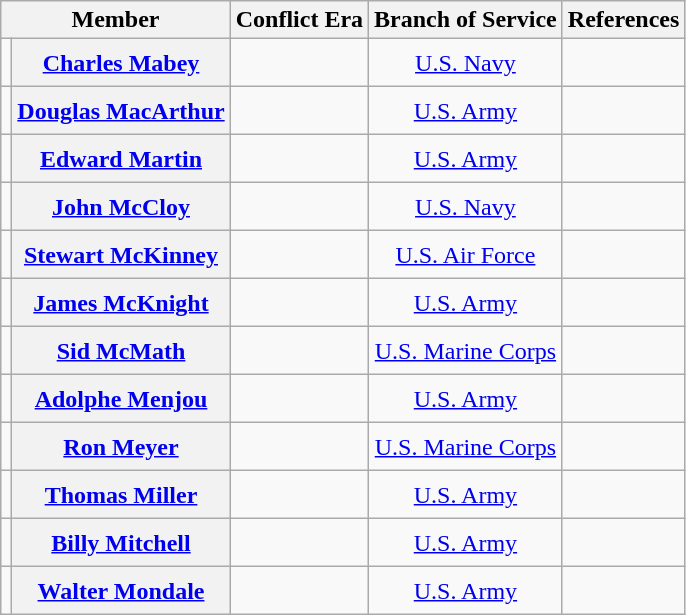<table class=wikitable style="text-align:center">
<tr>
<th scope="col" colspan="2">Member</th>
<th scope="col">Conflict Era</th>
<th scope="col">Branch of Service</th>
<th scope="col">References</th>
</tr>
<tr style="height:2em;">
<td></td>
<th scope="row"><a href='#'>Charles Mabey</a></th>
<td></td>
<td><a href='#'>U.S. Navy</a></td>
<td></td>
</tr>
<tr style="height:2em;">
<td></td>
<th scope="row"><a href='#'>Douglas MacArthur</a></th>
<td></td>
<td><a href='#'>U.S. Army</a></td>
<td></td>
</tr>
<tr style="height:2em;">
<td></td>
<th scope="row"><a href='#'>Edward Martin</a></th>
<td></td>
<td><a href='#'>U.S. Army</a></td>
<td></td>
</tr>
<tr style="height:2em;">
<td></td>
<th scope="row"><a href='#'>John McCloy</a></th>
<td></td>
<td><a href='#'>U.S. Navy</a></td>
<td></td>
</tr>
<tr style="height:2em;">
<td></td>
<th scope="row"><a href='#'>Stewart McKinney</a></th>
<td></td>
<td><a href='#'>U.S. Air Force</a></td>
<td></td>
</tr>
<tr style="height:2em;">
<td></td>
<th scope="row"><a href='#'>James McKnight</a></th>
<td></td>
<td><a href='#'>U.S. Army</a></td>
<td></td>
</tr>
<tr style="height:2em;">
<td></td>
<th scope="row"><a href='#'>Sid McMath</a></th>
<td></td>
<td><a href='#'>U.S. Marine Corps</a></td>
<td></td>
</tr>
<tr style="height:2em;">
<td></td>
<th scope="row"><a href='#'>Adolphe Menjou</a></th>
<td></td>
<td><a href='#'>U.S. Army</a></td>
<td></td>
</tr>
<tr style="height:2em;">
<td></td>
<th scope="row"><a href='#'>Ron Meyer</a></th>
<td></td>
<td><a href='#'>U.S. Marine Corps</a></td>
<td></td>
</tr>
<tr style="height:2em;">
<td></td>
<th scope="row"><a href='#'>Thomas Miller</a></th>
<td></td>
<td><a href='#'>U.S. Army</a></td>
<td></td>
</tr>
<tr style="height:2em;">
<td></td>
<th scope="row"><a href='#'>Billy Mitchell</a></th>
<td></td>
<td><a href='#'>U.S. Army</a></td>
<td></td>
</tr>
<tr style="height:2em;">
<td></td>
<th scope="row"><a href='#'>Walter Mondale</a></th>
<td></td>
<td><a href='#'>U.S. Army</a></td>
<td></td>
</tr>
</table>
